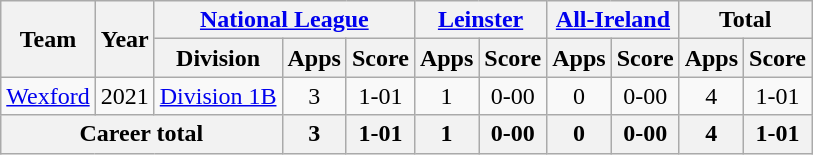<table class="wikitable" style="text-align:center">
<tr>
<th rowspan="2">Team</th>
<th rowspan="2">Year</th>
<th colspan="3"><a href='#'>National League</a></th>
<th colspan="2"><a href='#'>Leinster</a></th>
<th colspan="2"><a href='#'>All-Ireland</a></th>
<th colspan="2">Total</th>
</tr>
<tr>
<th>Division</th>
<th>Apps</th>
<th>Score</th>
<th>Apps</th>
<th>Score</th>
<th>Apps</th>
<th>Score</th>
<th>Apps</th>
<th>Score</th>
</tr>
<tr>
<td rowspan="1"><a href='#'>Wexford</a></td>
<td>2021</td>
<td rowspan="1"><a href='#'>Division 1B</a></td>
<td>3</td>
<td>1-01</td>
<td>1</td>
<td>0-00</td>
<td>0</td>
<td>0-00</td>
<td>4</td>
<td>1-01</td>
</tr>
<tr>
<th colspan="3">Career total</th>
<th>3</th>
<th>1-01</th>
<th>1</th>
<th>0-00</th>
<th>0</th>
<th>0-00</th>
<th>4</th>
<th>1-01</th>
</tr>
</table>
